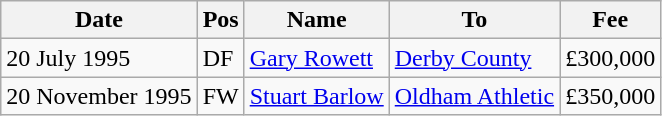<table class="wikitable">
<tr>
<th>Date</th>
<th>Pos</th>
<th>Name</th>
<th>To</th>
<th>Fee</th>
</tr>
<tr>
<td>20 July 1995</td>
<td>DF</td>
<td><a href='#'>Gary Rowett</a></td>
<td><a href='#'>Derby County</a></td>
<td>£300,000</td>
</tr>
<tr>
<td>20 November 1995</td>
<td>FW</td>
<td><a href='#'>Stuart Barlow</a></td>
<td><a href='#'>Oldham Athletic</a></td>
<td>£350,000</td>
</tr>
</table>
